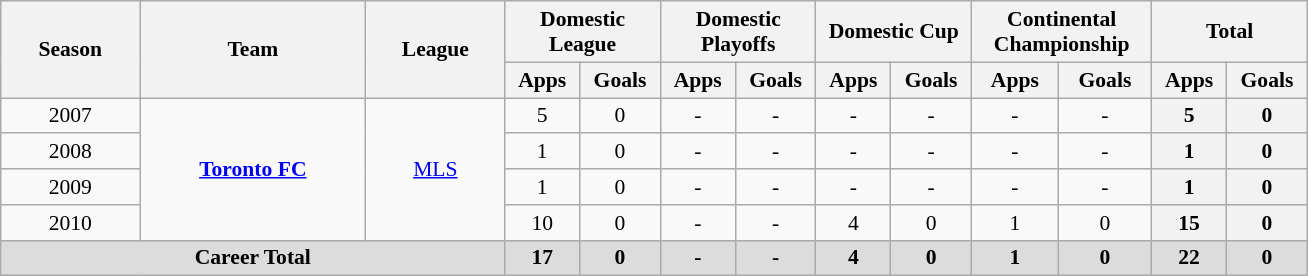<table class="wikitable" style=font-size:90% text-align: center width=69%>
<tr>
<th rowspan=2 width=8%><strong>Season</strong></th>
<th rowspan=2 width=13%><strong>Team</strong></th>
<th rowspan=2 width=8%><strong>League</strong></th>
<th colspan=2 width=8%>Domestic League</th>
<th colspan=2 width=8%>Domestic Playoffs</th>
<th colspan=2 width=8%>Domestic Cup</th>
<th colspan=2 width=8%>Continental Championship</th>
<th colspan=2 width=8%>Total</th>
</tr>
<tr>
<th align=center><strong>Apps</strong></th>
<th align=center><strong>Goals</strong></th>
<th align=center><strong>Apps</strong></th>
<th align=center><strong>Goals</strong></th>
<th align=center><strong>Apps</strong></th>
<th align=center><strong>Goals</strong></th>
<th align=center><strong>Apps</strong></th>
<th align=center><strong>Goals</strong></th>
<th align=center><strong>Apps</strong></th>
<th align=center><strong>Goals</strong></th>
</tr>
<tr>
<td rowspan=1 align=center>2007</td>
<td rowspan=4 align=center><strong><a href='#'>Toronto FC</a></strong></td>
<td rowspan=4 align=center><a href='#'>MLS</a></td>
<td align=center>5</td>
<td align=center>0</td>
<td align=center>-</td>
<td align=center>-</td>
<td align=center>-</td>
<td align=center>-</td>
<td align=center>-</td>
<td align=center>-</td>
<th align=center><strong>5</strong></th>
<th align=center><strong>0</strong></th>
</tr>
<tr>
<td rowspan=1 align=center>2008</td>
<td align=center>1</td>
<td align=center>0</td>
<td align=center>-</td>
<td align=center>-</td>
<td align=center>-</td>
<td align=center>-</td>
<td align=center>-</td>
<td align=center>-</td>
<th align=center><strong>1</strong></th>
<th align=center><strong>0</strong></th>
</tr>
<tr>
<td rowspan=1 align=center>2009</td>
<td align=center>1</td>
<td align=center>0</td>
<td align=center>-</td>
<td align=center>-</td>
<td align=center>-</td>
<td align=center>-</td>
<td align=center>-</td>
<td align=center>-</td>
<th align=center><strong>1</strong></th>
<th align=center><strong>0</strong></th>
</tr>
<tr>
<td rowspan=1 align=center>2010</td>
<td align=center>10</td>
<td align=center>0</td>
<td align=center>-</td>
<td align=center>-</td>
<td align=center>4</td>
<td align=center>0</td>
<td align=center>1</td>
<td align=center>0</td>
<th align=center><strong>15</strong></th>
<th align=center><strong>0</strong></th>
</tr>
<tr>
<th style="background: #DCDCDC" colspan="3"><strong>Career Total</strong></th>
<th style="background: #DCDCDC" align=center><strong>17</strong></th>
<th style="background: #DCDCDC" align=center><strong>0</strong></th>
<th style="background: #DCDCDC" align=center><strong>-</strong></th>
<th style="background: #DCDCDC" align=center><strong>-</strong></th>
<th style="background: #DCDCDC" align=center><strong>4</strong></th>
<th style="background: #DCDCDC" align=center><strong>0</strong></th>
<th style="background: #DCDCDC" align=center><strong>1</strong></th>
<th style="background: #DCDCDC" align=center><strong>0</strong></th>
<th style="background: #DCDCDC" align=center><strong>22</strong></th>
<th style="background: #DCDCDC" align=center><strong>0</strong></th>
</tr>
</table>
